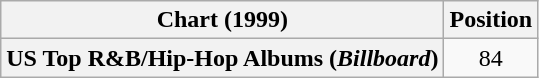<table class="wikitable plainrowheaders">
<tr>
<th>Chart (1999)</th>
<th>Position</th>
</tr>
<tr>
<th scope="row">US Top R&B/Hip-Hop Albums (<em>Billboard</em>)</th>
<td style="text-align:center">84</td>
</tr>
</table>
